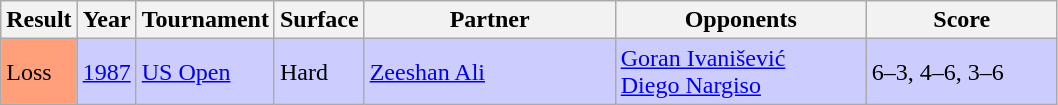<table class="sortable wikitable">
<tr>
<th style="width:40px;">Result</th>
<th style="width:20px;">Year</th>
<th style="width:80px;">Tournament</th>
<th style="width:30px;">Surface</th>
<th style="width:160px;">Partner</th>
<th style="width:160px;">Opponents</th>
<th style="width:120px;" class="unsortable">Score</th>
</tr>
<tr style="background:#ccccff;">
<td style="background:#ffa07a;">Loss</td>
<td><a href='#'>1987</a></td>
<td><a href='#'>US Open</a></td>
<td>Hard</td>
<td> <a href='#'>Zeeshan Ali</a></td>
<td> <a href='#'>Goran Ivanišević</a> <br>  <a href='#'>Diego Nargiso</a></td>
<td>6–3, 4–6, 3–6</td>
</tr>
</table>
